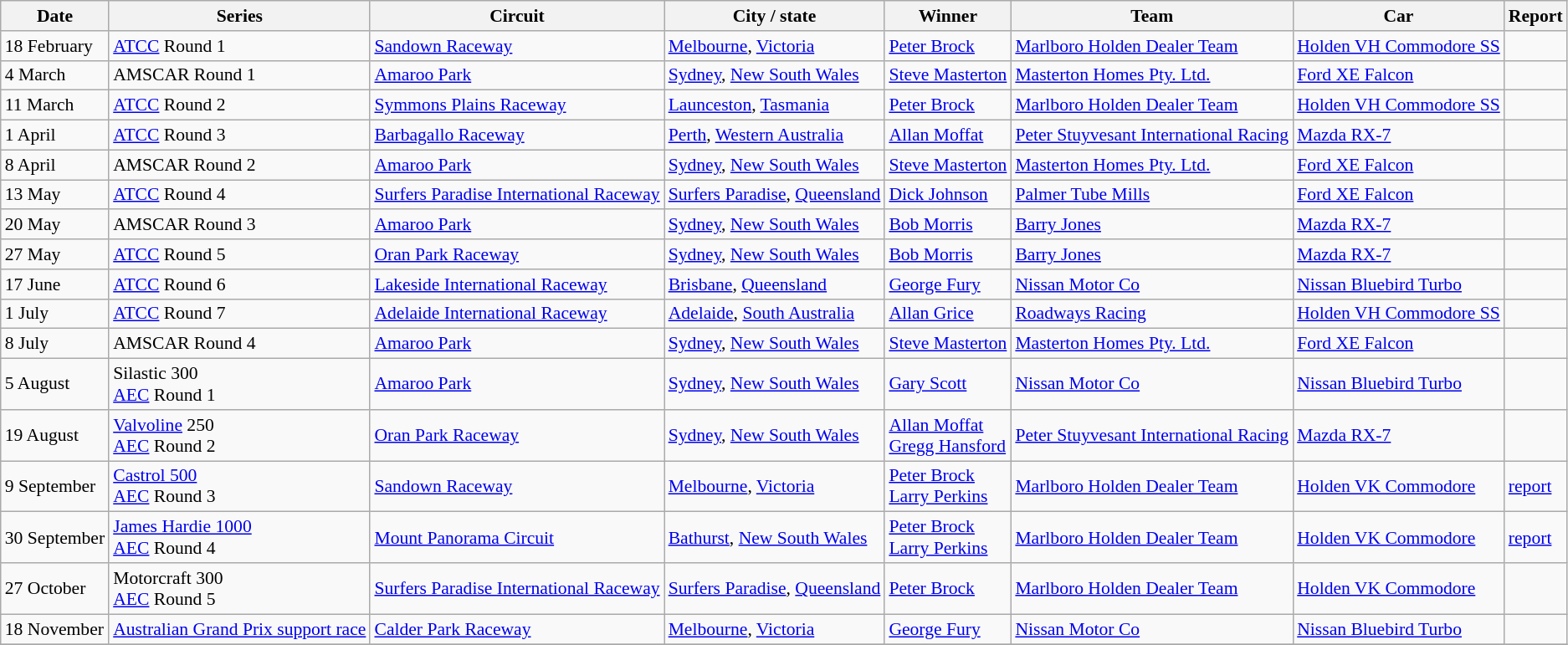<table class="wikitable" style="font-size: 90%">
<tr>
<th>Date</th>
<th>Series</th>
<th>Circuit</th>
<th>City / state</th>
<th>Winner</th>
<th>Team</th>
<th>Car</th>
<th>Report</th>
</tr>
<tr>
<td>18 February</td>
<td><a href='#'>ATCC</a> Round 1</td>
<td><a href='#'>Sandown Raceway</a></td>
<td><a href='#'>Melbourne</a>, <a href='#'>Victoria</a></td>
<td><a href='#'>Peter Brock</a></td>
<td><a href='#'>Marlboro Holden Dealer Team</a></td>
<td><a href='#'>Holden VH Commodore SS</a></td>
<td></td>
</tr>
<tr>
<td>4 March</td>
<td>AMSCAR Round 1</td>
<td><a href='#'>Amaroo Park</a></td>
<td><a href='#'>Sydney</a>, <a href='#'>New South Wales</a></td>
<td><a href='#'>Steve Masterton</a></td>
<td><a href='#'>Masterton Homes Pty. Ltd.</a></td>
<td><a href='#'>Ford XE Falcon</a></td>
<td></td>
</tr>
<tr>
<td>11 March</td>
<td><a href='#'>ATCC</a> Round 2</td>
<td><a href='#'>Symmons Plains Raceway</a></td>
<td><a href='#'>Launceston</a>, <a href='#'>Tasmania</a></td>
<td><a href='#'>Peter Brock</a></td>
<td><a href='#'>Marlboro Holden Dealer Team</a></td>
<td><a href='#'>Holden VH Commodore SS</a></td>
<td></td>
</tr>
<tr>
<td>1 April</td>
<td><a href='#'>ATCC</a> Round 3</td>
<td><a href='#'>Barbagallo Raceway</a></td>
<td><a href='#'>Perth</a>, <a href='#'>Western Australia</a></td>
<td><a href='#'>Allan Moffat</a></td>
<td><a href='#'>Peter Stuyvesant International Racing</a></td>
<td><a href='#'>Mazda RX-7</a></td>
<td></td>
</tr>
<tr>
<td>8 April</td>
<td>AMSCAR Round 2</td>
<td><a href='#'>Amaroo Park</a></td>
<td><a href='#'>Sydney</a>, <a href='#'>New South Wales</a></td>
<td><a href='#'>Steve Masterton</a></td>
<td><a href='#'>Masterton Homes Pty. Ltd.</a></td>
<td><a href='#'>Ford XE Falcon</a></td>
<td></td>
</tr>
<tr>
<td>13 May</td>
<td><a href='#'>ATCC</a> Round 4</td>
<td><a href='#'>Surfers Paradise International Raceway</a></td>
<td><a href='#'>Surfers Paradise</a>, <a href='#'>Queensland</a></td>
<td><a href='#'>Dick Johnson</a></td>
<td><a href='#'>Palmer Tube Mills</a></td>
<td><a href='#'>Ford XE Falcon</a></td>
<td></td>
</tr>
<tr>
<td>20 May</td>
<td>AMSCAR Round 3</td>
<td><a href='#'>Amaroo Park</a></td>
<td><a href='#'>Sydney</a>, <a href='#'>New South Wales</a></td>
<td><a href='#'>Bob Morris</a></td>
<td><a href='#'>Barry Jones</a></td>
<td><a href='#'>Mazda RX-7</a></td>
<td></td>
</tr>
<tr>
<td>27 May</td>
<td><a href='#'>ATCC</a> Round 5</td>
<td><a href='#'>Oran Park Raceway</a></td>
<td><a href='#'>Sydney</a>, <a href='#'>New South Wales</a></td>
<td><a href='#'>Bob Morris</a></td>
<td><a href='#'>Barry Jones</a></td>
<td><a href='#'>Mazda RX-7</a></td>
<td></td>
</tr>
<tr>
<td>17 June</td>
<td><a href='#'>ATCC</a> Round 6</td>
<td><a href='#'>Lakeside International Raceway</a></td>
<td><a href='#'>Brisbane</a>, <a href='#'>Queensland</a></td>
<td><a href='#'>George Fury</a></td>
<td><a href='#'>Nissan Motor Co</a></td>
<td><a href='#'>Nissan Bluebird Turbo</a></td>
<td></td>
</tr>
<tr>
<td>1 July</td>
<td><a href='#'>ATCC</a> Round 7</td>
<td><a href='#'>Adelaide International Raceway</a></td>
<td><a href='#'>Adelaide</a>, <a href='#'>South Australia</a></td>
<td><a href='#'>Allan Grice</a></td>
<td><a href='#'>Roadways Racing</a></td>
<td><a href='#'>Holden VH Commodore SS</a></td>
<td></td>
</tr>
<tr>
<td>8 July</td>
<td>AMSCAR Round 4</td>
<td><a href='#'>Amaroo Park</a></td>
<td><a href='#'>Sydney</a>, <a href='#'>New South Wales</a></td>
<td><a href='#'>Steve Masterton</a></td>
<td><a href='#'>Masterton Homes Pty. Ltd.</a></td>
<td><a href='#'>Ford XE Falcon</a></td>
<td></td>
</tr>
<tr>
<td>5 August</td>
<td>Silastic 300<br><a href='#'>AEC</a> Round 1</td>
<td><a href='#'>Amaroo Park</a></td>
<td><a href='#'>Sydney</a>, <a href='#'>New South Wales</a></td>
<td><a href='#'>Gary Scott</a></td>
<td><a href='#'>Nissan Motor Co</a></td>
<td><a href='#'>Nissan Bluebird Turbo</a></td>
<td></td>
</tr>
<tr>
<td>19 August</td>
<td><a href='#'>Valvoline</a> 250<br><a href='#'>AEC</a> Round 2</td>
<td><a href='#'>Oran Park Raceway</a></td>
<td><a href='#'>Sydney</a>, <a href='#'>New South Wales</a></td>
<td><a href='#'>Allan Moffat</a><br><a href='#'>Gregg Hansford</a></td>
<td><a href='#'>Peter Stuyvesant International Racing</a></td>
<td><a href='#'>Mazda RX-7</a></td>
<td></td>
</tr>
<tr>
<td>9 September</td>
<td><a href='#'>Castrol 500</a><br><a href='#'>AEC</a> Round 3</td>
<td><a href='#'>Sandown Raceway</a></td>
<td><a href='#'>Melbourne</a>, <a href='#'>Victoria</a></td>
<td><a href='#'>Peter Brock</a><br><a href='#'>Larry Perkins</a></td>
<td><a href='#'>Marlboro Holden Dealer Team</a></td>
<td><a href='#'>Holden VK Commodore</a></td>
<td><a href='#'>report</a></td>
</tr>
<tr>
<td>30 September</td>
<td><a href='#'>James Hardie 1000</a><br><a href='#'>AEC</a> Round 4</td>
<td><a href='#'>Mount Panorama Circuit</a></td>
<td><a href='#'>Bathurst</a>, <a href='#'>New South Wales</a></td>
<td><a href='#'>Peter Brock</a><br><a href='#'>Larry Perkins</a></td>
<td><a href='#'>Marlboro Holden Dealer Team</a></td>
<td><a href='#'>Holden VK Commodore</a></td>
<td><a href='#'>report</a></td>
</tr>
<tr>
<td>27 October</td>
<td>Motorcraft 300<br><a href='#'>AEC</a> Round 5</td>
<td><a href='#'>Surfers Paradise International Raceway</a></td>
<td><a href='#'>Surfers Paradise</a>, <a href='#'>Queensland</a></td>
<td><a href='#'>Peter Brock</a></td>
<td><a href='#'>Marlboro Holden Dealer Team</a></td>
<td><a href='#'>Holden VK Commodore</a></td>
<td></td>
</tr>
<tr>
<td>18 November</td>
<td><a href='#'>Australian Grand Prix support race</a></td>
<td><a href='#'>Calder Park Raceway</a></td>
<td><a href='#'>Melbourne</a>, <a href='#'>Victoria</a></td>
<td><a href='#'>George Fury</a></td>
<td><a href='#'>Nissan Motor Co</a></td>
<td><a href='#'>Nissan Bluebird Turbo</a></td>
<td></td>
</tr>
<tr>
</tr>
</table>
